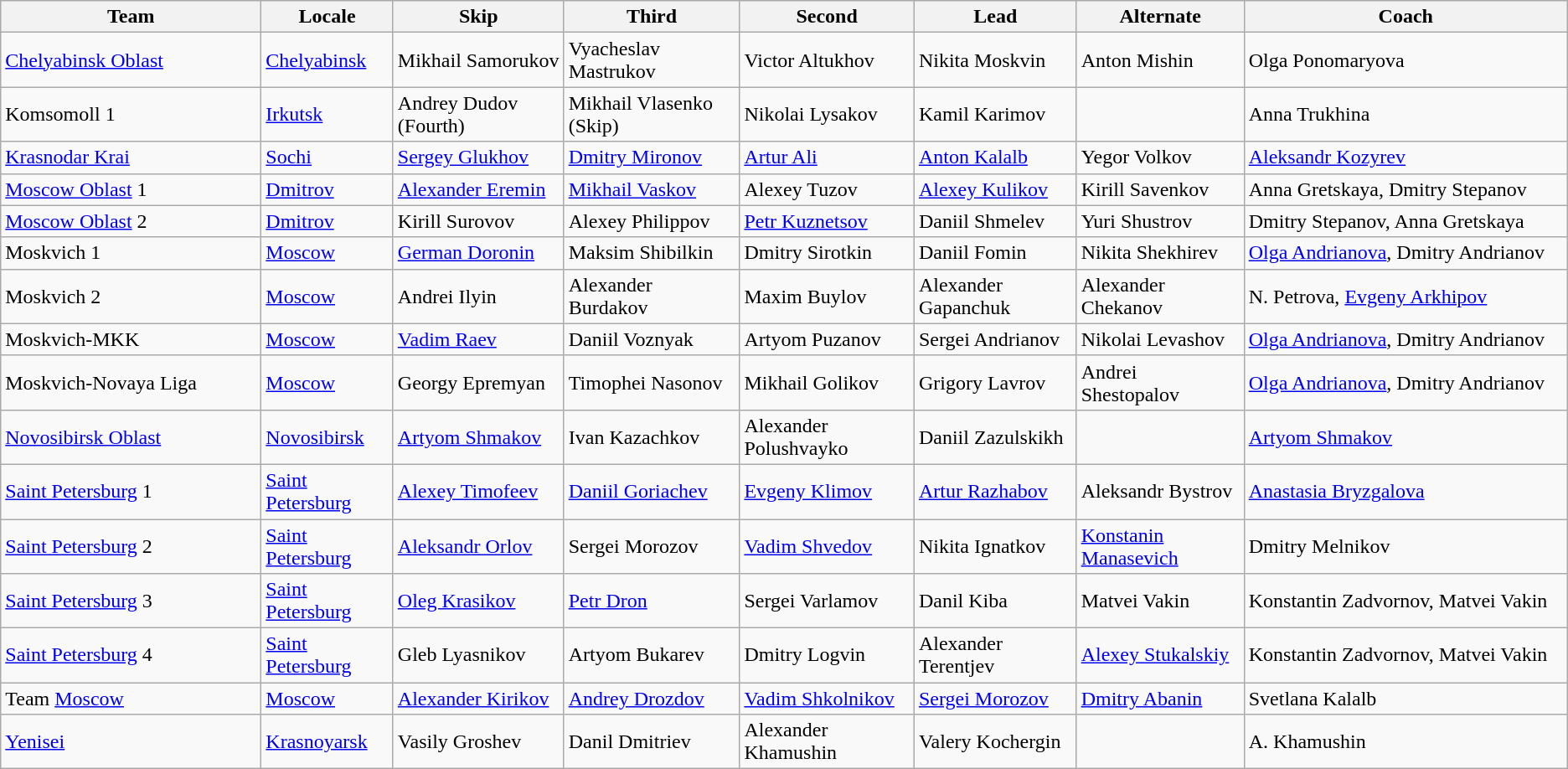<table class= "wikitable">
<tr>
<th width=200px>Team</th>
<th>Locale</th>
<th>Skip</th>
<th>Third</th>
<th>Second</th>
<th>Lead</th>
<th>Alternate</th>
<th width=250px>Coach</th>
</tr>
<tr>
<td> <a href='#'>Chelyabinsk Oblast</a></td>
<td><a href='#'>Chelyabinsk</a></td>
<td>Mikhail Samorukov</td>
<td>Vyacheslav Mastrukov</td>
<td>Victor Altukhov</td>
<td>Nikita Moskvin</td>
<td>Anton Mishin</td>
<td>Olga Ponomaryova</td>
</tr>
<tr>
<td> Komsomoll 1</td>
<td><a href='#'>Irkutsk</a></td>
<td>Andrey Dudov (Fourth)</td>
<td>Mikhail Vlasenko (Skip)</td>
<td>Nikolai Lysakov</td>
<td>Kamil Karimov</td>
<td></td>
<td>Anna Trukhina</td>
</tr>
<tr>
<td> <a href='#'>Krasnodar Krai</a></td>
<td><a href='#'>Sochi</a></td>
<td><a href='#'>Sergey Glukhov</a></td>
<td><a href='#'>Dmitry Mironov</a></td>
<td><a href='#'>Artur Ali</a></td>
<td><a href='#'>Anton Kalalb</a></td>
<td>Yegor Volkov</td>
<td><a href='#'>Aleksandr Kozyrev</a></td>
</tr>
<tr>
<td> <a href='#'>Moscow Oblast</a> 1</td>
<td><a href='#'>Dmitrov</a></td>
<td><a href='#'>Alexander Eremin</a></td>
<td><a href='#'>Mikhail Vaskov</a></td>
<td>Alexey Tuzov</td>
<td><a href='#'>Alexey Kulikov</a></td>
<td>Kirill Savenkov</td>
<td>Anna Gretskaya, Dmitry Stepanov</td>
</tr>
<tr>
<td> <a href='#'>Moscow Oblast</a> 2</td>
<td><a href='#'>Dmitrov</a></td>
<td>Kirill Surovov</td>
<td>Alexey Philippov</td>
<td><a href='#'>Petr Kuznetsov</a></td>
<td>Daniil Shmelev</td>
<td>Yuri Shustrov</td>
<td>Dmitry Stepanov, Anna Gretskaya</td>
</tr>
<tr>
<td> Moskvich 1</td>
<td><a href='#'>Moscow</a></td>
<td><a href='#'>German Doronin</a></td>
<td>Maksim Shibilkin</td>
<td>Dmitry Sirotkin</td>
<td>Daniil Fomin</td>
<td>Nikita Shekhirev</td>
<td><a href='#'>Olga Andrianova</a>, Dmitry Andrianov</td>
</tr>
<tr>
<td> Moskvich 2</td>
<td><a href='#'>Moscow</a></td>
<td>Andrei Ilyin</td>
<td>Alexander Burdakov</td>
<td>Maxim Buylov</td>
<td>Alexander Gapanchuk</td>
<td>Alexander Chekanov</td>
<td>N. Petrova, <a href='#'>Evgeny Arkhipov</a></td>
</tr>
<tr>
<td> Moskvich-MKK</td>
<td><a href='#'>Moscow</a></td>
<td><a href='#'>Vadim Raev</a></td>
<td>Daniil Voznyak</td>
<td>Artyom Puzanov</td>
<td>Sergei Andrianov</td>
<td>Nikolai Levashov</td>
<td><a href='#'>Olga Andrianova</a>, Dmitry Andrianov</td>
</tr>
<tr>
<td> Moskvich-Novaya Liga</td>
<td><a href='#'>Moscow</a></td>
<td>Georgy Epremyan</td>
<td>Timophei Nasonov</td>
<td>Mikhail Golikov</td>
<td>Grigory Lavrov</td>
<td>Andrei Shestopalov</td>
<td><a href='#'>Olga Andrianova</a>, Dmitry Andrianov</td>
</tr>
<tr>
<td> <a href='#'>Novosibirsk Oblast</a></td>
<td><a href='#'>Novosibirsk</a></td>
<td><a href='#'>Artyom Shmakov</a></td>
<td>Ivan Kazachkov</td>
<td>Alexander Polushvayko</td>
<td>Daniil Zazulskikh</td>
<td></td>
<td><a href='#'>Artyom Shmakov</a></td>
</tr>
<tr>
<td> <a href='#'>Saint Petersburg</a> 1</td>
<td><a href='#'>Saint Petersburg</a></td>
<td><a href='#'>Alexey Timofeev</a></td>
<td><a href='#'>Daniil Goriachev</a></td>
<td><a href='#'>Evgeny Klimov</a></td>
<td><a href='#'>Artur Razhabov</a></td>
<td>Aleksandr Bystrov</td>
<td><a href='#'>Anastasia Bryzgalova</a></td>
</tr>
<tr>
<td> <a href='#'>Saint Petersburg</a> 2</td>
<td><a href='#'>Saint Petersburg</a></td>
<td><a href='#'>Aleksandr Orlov</a></td>
<td>Sergei Morozov</td>
<td><a href='#'>Vadim Shvedov</a></td>
<td>Nikita Ignatkov</td>
<td><a href='#'>Konstanin Manasevich</a></td>
<td>Dmitry Melnikov</td>
</tr>
<tr>
<td> <a href='#'>Saint Petersburg</a> 3</td>
<td><a href='#'>Saint Petersburg</a></td>
<td><a href='#'>Oleg Krasikov</a></td>
<td><a href='#'>Petr Dron</a></td>
<td>Sergei Varlamov</td>
<td>Danil Kiba</td>
<td>Matvei Vakin</td>
<td>Konstantin Zadvornov, Matvei Vakin</td>
</tr>
<tr>
<td> <a href='#'>Saint Petersburg</a> 4</td>
<td><a href='#'>Saint Petersburg</a></td>
<td>Gleb Lyasnikov</td>
<td>Artyom Bukarev</td>
<td>Dmitry Logvin</td>
<td>Alexander Terentjev</td>
<td><a href='#'>Alexey Stukalskiy</a></td>
<td>Konstantin Zadvornov, Matvei Vakin</td>
</tr>
<tr>
<td> Team <a href='#'>Moscow</a></td>
<td><a href='#'>Moscow</a></td>
<td><a href='#'>Alexander Kirikov</a></td>
<td><a href='#'>Andrey Drozdov</a></td>
<td><a href='#'>Vadim Shkolnikov</a></td>
<td><a href='#'>Sergei Morozov</a></td>
<td><a href='#'>Dmitry Abanin</a></td>
<td>Svetlana Kalalb</td>
</tr>
<tr>
<td> <a href='#'>Yenisei</a></td>
<td><a href='#'>Krasnoyarsk</a></td>
<td>Vasily Groshev</td>
<td>Danil Dmitriev</td>
<td>Alexander Khamushin</td>
<td>Valery Kochergin</td>
<td></td>
<td>A. Khamushin</td>
</tr>
</table>
